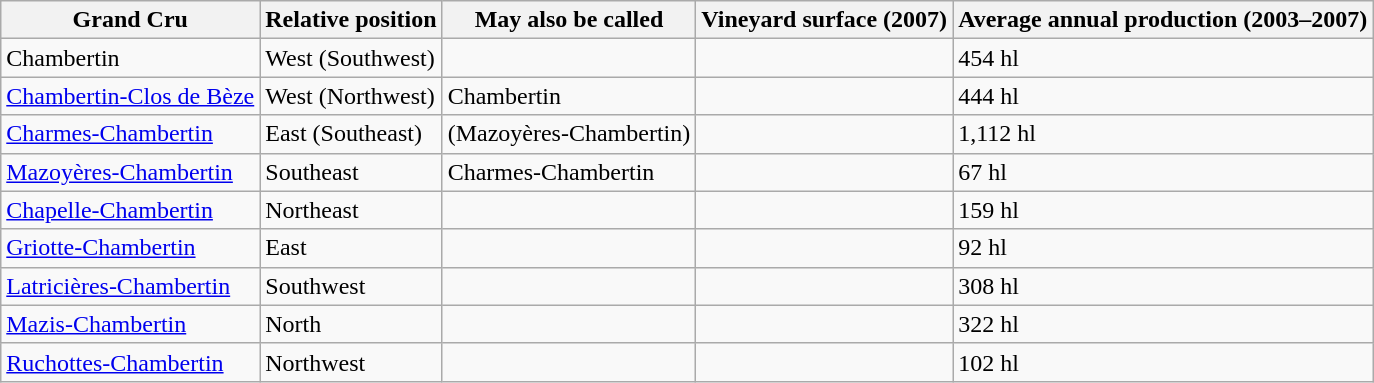<table class="wikitable">
<tr>
<th>Grand Cru</th>
<th>Relative position</th>
<th>May also be called</th>
<th>Vineyard surface (2007)</th>
<th>Average annual production (2003–2007)</th>
</tr>
<tr>
<td>Chambertin</td>
<td>West (Southwest)</td>
<td></td>
<td></td>
<td>454 hl</td>
</tr>
<tr>
<td><a href='#'>Chambertin-Clos de Bèze</a></td>
<td>West (Northwest)</td>
<td>Chambertin</td>
<td></td>
<td>444 hl</td>
</tr>
<tr>
<td><a href='#'>Charmes-Chambertin</a></td>
<td>East (Southeast)</td>
<td>(Mazoyères-Chambertin)</td>
<td></td>
<td>1,112 hl</td>
</tr>
<tr>
<td><a href='#'>Mazoyères-Chambertin</a></td>
<td>Southeast</td>
<td>Charmes-Chambertin</td>
<td></td>
<td>67 hl</td>
</tr>
<tr>
<td><a href='#'>Chapelle-Chambertin</a></td>
<td>Northeast</td>
<td></td>
<td></td>
<td>159 hl</td>
</tr>
<tr>
<td><a href='#'>Griotte-Chambertin</a></td>
<td>East</td>
<td></td>
<td></td>
<td>92 hl</td>
</tr>
<tr>
<td><a href='#'>Latricières-Chambertin</a></td>
<td>Southwest</td>
<td></td>
<td></td>
<td>308 hl</td>
</tr>
<tr>
<td><a href='#'>Mazis-Chambertin</a></td>
<td>North</td>
<td></td>
<td></td>
<td>322 hl</td>
</tr>
<tr>
<td><a href='#'>Ruchottes-Chambertin</a></td>
<td>Northwest</td>
<td></td>
<td></td>
<td>102 hl</td>
</tr>
</table>
